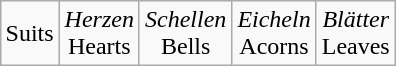<table class="wikitable" style="text-align:center;margin:1em; float:right">
<tr>
<td>Suits</td>
<td><em>Herzen</em><br>Hearts<br> </td>
<td><em>Schellen</em><br>Bells<br> </td>
<td><em>Eicheln</em><br>Acorns<br> </td>
<td><em>Blätter</em><br>Leaves<br> </td>
</tr>
</table>
